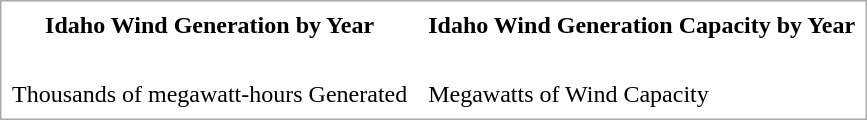<table style="border:solid 1px #aaa;" cellpadding="7" cellspacing="0">
<tr>
<th><strong>Idaho Wind Generation by Year</strong></th>
<th><strong>Idaho Wind Generation Capacity by Year</strong></th>
</tr>
<tr>
<td></td>
<td></td>
</tr>
<tr>
<td>Thousands of megawatt-hours Generated</td>
<td>Megawatts of Wind Capacity</td>
</tr>
</table>
